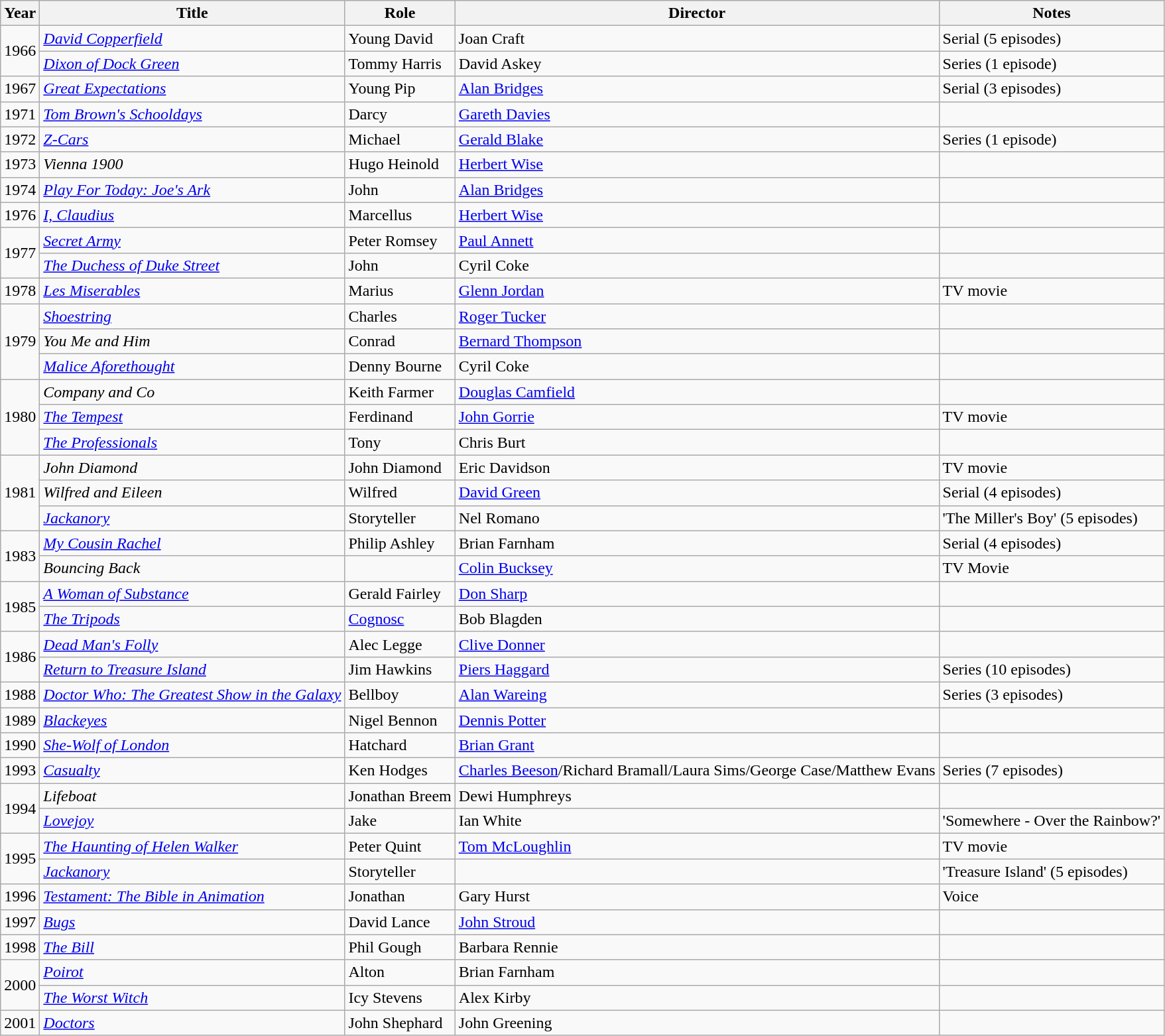<table class="wikitable">
<tr>
<th>Year</th>
<th>Title</th>
<th>Role</th>
<th>Director</th>
<th>Notes</th>
</tr>
<tr>
<td rowspan="2">1966</td>
<td><em><a href='#'>David Copperfield</a></em></td>
<td>Young David</td>
<td>Joan Craft</td>
<td>Serial (5 episodes)</td>
</tr>
<tr>
<td><em><a href='#'>Dixon of Dock Green</a></em></td>
<td>Tommy Harris</td>
<td>David Askey</td>
<td>Series (1 episode)</td>
</tr>
<tr>
<td>1967</td>
<td><em><a href='#'>Great Expectations</a></em></td>
<td>Young Pip</td>
<td><a href='#'>Alan Bridges</a></td>
<td>Serial (3 episodes)</td>
</tr>
<tr>
<td>1971</td>
<td><em><a href='#'>Tom Brown's Schooldays</a></em></td>
<td>Darcy</td>
<td><a href='#'>Gareth Davies</a></td>
<td></td>
</tr>
<tr>
<td>1972</td>
<td><em><a href='#'>Z-Cars</a></em></td>
<td>Michael</td>
<td><a href='#'>Gerald Blake</a></td>
<td>Series (1 episode)</td>
</tr>
<tr>
<td>1973</td>
<td><em>Vienna 1900</em></td>
<td>Hugo Heinold</td>
<td><a href='#'>Herbert Wise</a></td>
<td></td>
</tr>
<tr>
<td>1974</td>
<td><em><a href='#'>Play For Today: Joe's Ark</a></em></td>
<td>John</td>
<td><a href='#'>Alan Bridges</a></td>
<td></td>
</tr>
<tr>
<td>1976</td>
<td><em><a href='#'>I, Claudius</a></em></td>
<td>Marcellus</td>
<td><a href='#'>Herbert Wise</a></td>
<td></td>
</tr>
<tr>
<td rowspan="2">1977</td>
<td><em><a href='#'>Secret Army</a></em></td>
<td>Peter Romsey</td>
<td><a href='#'>Paul Annett</a></td>
<td></td>
</tr>
<tr>
<td><em><a href='#'>The Duchess of Duke Street</a></em></td>
<td>John</td>
<td>Cyril Coke</td>
<td></td>
</tr>
<tr>
<td>1978</td>
<td><em><a href='#'>Les Miserables</a></em></td>
<td>Marius</td>
<td><a href='#'>Glenn Jordan</a></td>
<td>TV movie</td>
</tr>
<tr>
<td rowspan="3">1979</td>
<td><em><a href='#'>Shoestring</a></em></td>
<td>Charles</td>
<td><a href='#'>Roger Tucker</a></td>
<td></td>
</tr>
<tr>
<td><em>You Me and Him</em></td>
<td>Conrad</td>
<td><a href='#'>Bernard Thompson</a></td>
<td></td>
</tr>
<tr>
<td><em><a href='#'>Malice Aforethought</a></em></td>
<td>Denny Bourne</td>
<td>Cyril Coke</td>
<td></td>
</tr>
<tr>
<td rowspan="3">1980</td>
<td><em>Company and Co</em></td>
<td>Keith Farmer</td>
<td><a href='#'>Douglas Camfield</a></td>
<td></td>
</tr>
<tr>
<td><em><a href='#'>The Tempest</a></em></td>
<td>Ferdinand</td>
<td><a href='#'>John Gorrie</a></td>
<td>TV movie</td>
</tr>
<tr>
<td><em><a href='#'>The Professionals</a></em></td>
<td>Tony</td>
<td>Chris Burt</td>
<td></td>
</tr>
<tr>
<td rowspan="3">1981</td>
<td><em>John Diamond</em></td>
<td>John Diamond</td>
<td>Eric Davidson</td>
<td>TV movie</td>
</tr>
<tr>
<td><em>Wilfred and Eileen</em></td>
<td>Wilfred</td>
<td><a href='#'>David Green</a></td>
<td>Serial (4 episodes)</td>
</tr>
<tr>
<td><em><a href='#'>Jackanory</a></em></td>
<td>Storyteller</td>
<td>Nel Romano</td>
<td>'The Miller's Boy' (5 episodes)</td>
</tr>
<tr>
<td rowspan="2">1983</td>
<td><em><a href='#'>My Cousin Rachel</a></em></td>
<td>Philip Ashley</td>
<td>Brian Farnham</td>
<td>Serial (4 episodes)</td>
</tr>
<tr>
<td><em>Bouncing Back</em></td>
<td></td>
<td><a href='#'>Colin Bucksey</a></td>
<td>TV Movie</td>
</tr>
<tr>
<td rowspan="2">1985</td>
<td><em><a href='#'>A Woman of Substance</a></em></td>
<td>Gerald Fairley</td>
<td><a href='#'>Don Sharp</a></td>
<td></td>
</tr>
<tr>
<td><em><a href='#'>The Tripods</a></em></td>
<td><a href='#'>Cognosc</a></td>
<td>Bob Blagden</td>
<td></td>
</tr>
<tr>
<td rowspan="2">1986</td>
<td><em><a href='#'>Dead Man's Folly</a></em></td>
<td>Alec Legge</td>
<td><a href='#'>Clive Donner</a></td>
<td></td>
</tr>
<tr>
<td><em><a href='#'>Return to Treasure Island</a></em></td>
<td>Jim Hawkins</td>
<td><a href='#'>Piers Haggard</a></td>
<td>Series (10 episodes)</td>
</tr>
<tr>
<td>1988</td>
<td><em><a href='#'>Doctor Who: The Greatest Show in the Galaxy</a></em></td>
<td>Bellboy</td>
<td><a href='#'>Alan Wareing</a></td>
<td>Series (3 episodes)</td>
</tr>
<tr>
<td>1989</td>
<td><em><a href='#'>Blackeyes</a></em></td>
<td>Nigel Bennon</td>
<td><a href='#'>Dennis Potter</a></td>
<td></td>
</tr>
<tr>
<td>1990</td>
<td><em><a href='#'>She-Wolf of London</a></em></td>
<td>Hatchard</td>
<td><a href='#'>Brian Grant</a></td>
<td></td>
</tr>
<tr>
<td>1993</td>
<td><em><a href='#'>Casualty</a></em></td>
<td>Ken Hodges</td>
<td><a href='#'>Charles Beeson</a>/Richard Bramall/Laura Sims/George Case/Matthew Evans</td>
<td>Series (7 episodes)</td>
</tr>
<tr>
<td rowspan="2">1994</td>
<td><em>Lifeboat</em></td>
<td>Jonathan Breem</td>
<td>Dewi Humphreys</td>
<td></td>
</tr>
<tr>
<td><em><a href='#'>Lovejoy</a></em></td>
<td>Jake</td>
<td>Ian White</td>
<td>'Somewhere - Over the Rainbow?'</td>
</tr>
<tr>
<td rowspan="2">1995</td>
<td><em><a href='#'>The Haunting of Helen Walker</a></em></td>
<td>Peter Quint</td>
<td><a href='#'>Tom McLoughlin</a></td>
<td>TV movie</td>
</tr>
<tr>
<td><em><a href='#'>Jackanory</a></em></td>
<td>Storyteller</td>
<td></td>
<td>'Treasure Island' (5 episodes)</td>
</tr>
<tr>
<td>1996</td>
<td><em><a href='#'>Testament: The Bible in Animation</a></em></td>
<td>Jonathan</td>
<td>Gary Hurst</td>
<td>Voice</td>
</tr>
<tr>
<td>1997</td>
<td><em><a href='#'>Bugs</a></em></td>
<td>David Lance</td>
<td><a href='#'>John Stroud</a></td>
<td></td>
</tr>
<tr>
<td>1998</td>
<td><em><a href='#'>The Bill</a></em></td>
<td>Phil Gough</td>
<td>Barbara Rennie</td>
<td></td>
</tr>
<tr>
<td rowspan="2">2000</td>
<td><em><a href='#'>Poirot</a></em></td>
<td>Alton</td>
<td>Brian Farnham</td>
<td></td>
</tr>
<tr>
<td><em><a href='#'>The Worst Witch</a></em></td>
<td>Icy Stevens</td>
<td>Alex Kirby</td>
<td></td>
</tr>
<tr>
<td>2001</td>
<td><em><a href='#'>Doctors</a></em></td>
<td>John Shephard</td>
<td>John Greening</td>
<td></td>
</tr>
</table>
